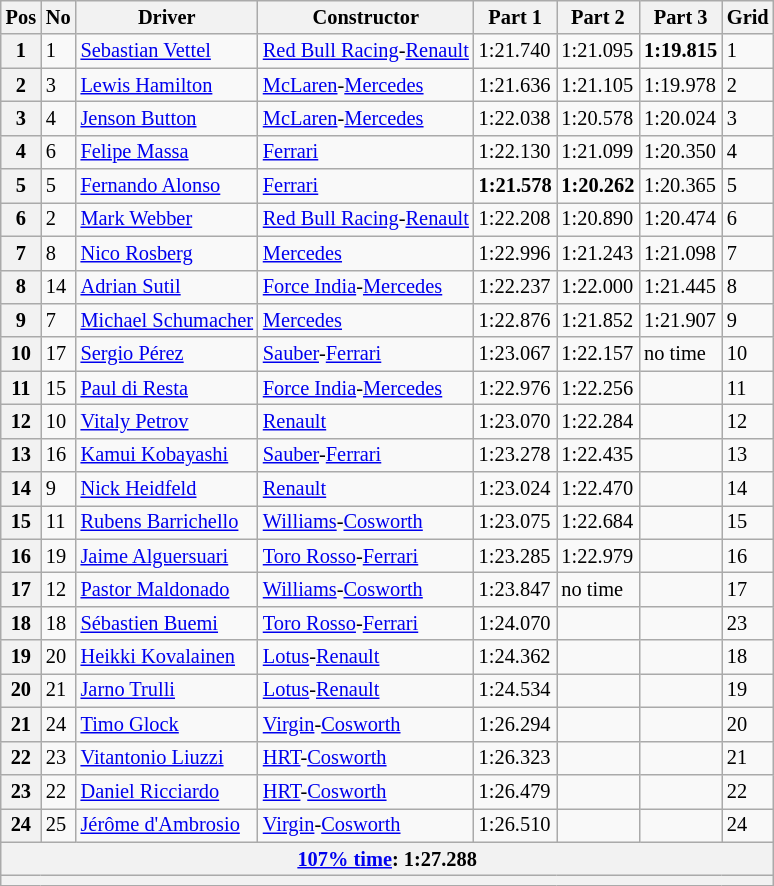<table class="wikitable sortable" style="font-size:85%">
<tr>
<th>Pos</th>
<th>No</th>
<th>Driver</th>
<th>Constructor</th>
<th>Part 1</th>
<th>Part 2</th>
<th>Part 3</th>
<th>Grid</th>
</tr>
<tr>
<th>1</th>
<td>1</td>
<td> <a href='#'>Sebastian Vettel</a></td>
<td><a href='#'>Red Bull Racing</a>-<a href='#'>Renault</a></td>
<td>1:21.740</td>
<td>1:21.095</td>
<td><strong>1:19.815</strong></td>
<td>1</td>
</tr>
<tr>
<th>2</th>
<td>3</td>
<td> <a href='#'>Lewis Hamilton</a></td>
<td><a href='#'>McLaren</a>-<a href='#'>Mercedes</a></td>
<td>1:21.636</td>
<td>1:21.105</td>
<td>1:19.978</td>
<td>2</td>
</tr>
<tr>
<th>3</th>
<td>4</td>
<td> <a href='#'>Jenson Button</a></td>
<td><a href='#'>McLaren</a>-<a href='#'>Mercedes</a></td>
<td>1:22.038</td>
<td>1:20.578</td>
<td>1:20.024</td>
<td>3</td>
</tr>
<tr>
<th>4</th>
<td>6</td>
<td> <a href='#'>Felipe Massa</a></td>
<td><a href='#'>Ferrari</a></td>
<td>1:22.130</td>
<td>1:21.099</td>
<td>1:20.350</td>
<td>4</td>
</tr>
<tr>
<th>5</th>
<td>5</td>
<td> <a href='#'>Fernando Alonso</a></td>
<td><a href='#'>Ferrari</a></td>
<td><strong>1:21.578</strong></td>
<td><strong>1:20.262</strong></td>
<td>1:20.365</td>
<td>5</td>
</tr>
<tr>
<th>6</th>
<td>2</td>
<td> <a href='#'>Mark Webber</a></td>
<td><a href='#'>Red Bull Racing</a>-<a href='#'>Renault</a></td>
<td>1:22.208</td>
<td>1:20.890</td>
<td>1:20.474</td>
<td>6</td>
</tr>
<tr>
<th>7</th>
<td>8</td>
<td> <a href='#'>Nico Rosberg</a></td>
<td><a href='#'>Mercedes</a></td>
<td>1:22.996</td>
<td>1:21.243</td>
<td>1:21.098</td>
<td>7</td>
</tr>
<tr>
<th>8</th>
<td>14</td>
<td> <a href='#'>Adrian Sutil</a></td>
<td><a href='#'>Force India</a>-<a href='#'>Mercedes</a></td>
<td>1:22.237</td>
<td>1:22.000</td>
<td>1:21.445</td>
<td>8</td>
</tr>
<tr>
<th>9</th>
<td>7</td>
<td> <a href='#'>Michael Schumacher</a></td>
<td><a href='#'>Mercedes</a></td>
<td>1:22.876</td>
<td>1:21.852</td>
<td>1:21.907</td>
<td>9</td>
</tr>
<tr>
<th>10</th>
<td>17</td>
<td> <a href='#'>Sergio Pérez</a></td>
<td><a href='#'>Sauber</a>-<a href='#'>Ferrari</a></td>
<td>1:23.067</td>
<td>1:22.157</td>
<td>no time</td>
<td>10</td>
</tr>
<tr>
<th>11</th>
<td>15</td>
<td> <a href='#'>Paul di Resta</a></td>
<td><a href='#'>Force India</a>-<a href='#'>Mercedes</a></td>
<td>1:22.976</td>
<td>1:22.256</td>
<td></td>
<td>11</td>
</tr>
<tr>
<th>12</th>
<td>10</td>
<td> <a href='#'>Vitaly Petrov</a></td>
<td><a href='#'>Renault</a></td>
<td>1:23.070</td>
<td>1:22.284</td>
<td></td>
<td>12</td>
</tr>
<tr>
<th>13</th>
<td>16</td>
<td> <a href='#'>Kamui Kobayashi</a></td>
<td><a href='#'>Sauber</a>-<a href='#'>Ferrari</a></td>
<td>1:23.278</td>
<td>1:22.435</td>
<td></td>
<td>13</td>
</tr>
<tr>
<th>14</th>
<td>9</td>
<td> <a href='#'>Nick Heidfeld</a></td>
<td><a href='#'>Renault</a></td>
<td>1:23.024</td>
<td>1:22.470</td>
<td></td>
<td>14</td>
</tr>
<tr>
<th>15</th>
<td>11</td>
<td> <a href='#'>Rubens Barrichello</a></td>
<td><a href='#'>Williams</a>-<a href='#'>Cosworth</a></td>
<td>1:23.075</td>
<td>1:22.684</td>
<td></td>
<td>15</td>
</tr>
<tr>
<th>16</th>
<td>19</td>
<td> <a href='#'>Jaime Alguersuari</a></td>
<td><a href='#'>Toro Rosso</a>-<a href='#'>Ferrari</a></td>
<td>1:23.285</td>
<td>1:22.979</td>
<td></td>
<td>16</td>
</tr>
<tr>
<th>17</th>
<td>12</td>
<td> <a href='#'>Pastor Maldonado</a></td>
<td><a href='#'>Williams</a>-<a href='#'>Cosworth</a></td>
<td>1:23.847</td>
<td>no time</td>
<td></td>
<td>17</td>
</tr>
<tr>
<th>18</th>
<td>18</td>
<td> <a href='#'>Sébastien Buemi</a></td>
<td><a href='#'>Toro Rosso</a>-<a href='#'>Ferrari</a></td>
<td>1:24.070</td>
<td></td>
<td></td>
<td>23</td>
</tr>
<tr>
<th>19</th>
<td>20</td>
<td> <a href='#'>Heikki Kovalainen</a></td>
<td><a href='#'>Lotus</a>-<a href='#'>Renault</a></td>
<td>1:24.362</td>
<td></td>
<td></td>
<td>18</td>
</tr>
<tr>
<th>20</th>
<td>21</td>
<td> <a href='#'>Jarno Trulli</a></td>
<td><a href='#'>Lotus</a>-<a href='#'>Renault</a></td>
<td>1:24.534</td>
<td></td>
<td></td>
<td>19</td>
</tr>
<tr>
<th>21</th>
<td>24</td>
<td> <a href='#'>Timo Glock</a></td>
<td><a href='#'>Virgin</a>-<a href='#'>Cosworth</a></td>
<td>1:26.294</td>
<td></td>
<td></td>
<td>20</td>
</tr>
<tr>
<th>22</th>
<td>23</td>
<td> <a href='#'>Vitantonio Liuzzi</a></td>
<td><a href='#'>HRT</a>-<a href='#'>Cosworth</a></td>
<td>1:26.323</td>
<td></td>
<td></td>
<td>21</td>
</tr>
<tr>
<th>23</th>
<td>22</td>
<td> <a href='#'>Daniel Ricciardo</a></td>
<td><a href='#'>HRT</a>-<a href='#'>Cosworth</a></td>
<td>1:26.479</td>
<td></td>
<td></td>
<td>22</td>
</tr>
<tr>
<th>24</th>
<td>25</td>
<td> <a href='#'>Jérôme d'Ambrosio</a></td>
<td><a href='#'>Virgin</a>-<a href='#'>Cosworth</a></td>
<td>1:26.510</td>
<td></td>
<td></td>
<td>24</td>
</tr>
<tr>
<th colspan=8><a href='#'>107% time</a>: 1:27.288</th>
</tr>
<tr>
<th colspan="8"></th>
</tr>
</table>
